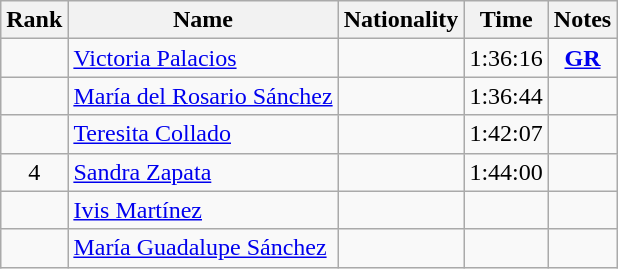<table class="wikitable sortable" style="text-align:center">
<tr>
<th>Rank</th>
<th>Name</th>
<th>Nationality</th>
<th>Time</th>
<th>Notes</th>
</tr>
<tr>
<td></td>
<td align=left><a href='#'>Victoria Palacios</a></td>
<td align=left></td>
<td>1:36:16</td>
<td><strong><a href='#'>GR</a></strong></td>
</tr>
<tr>
<td></td>
<td align=left><a href='#'>María del Rosario Sánchez</a></td>
<td align=left></td>
<td>1:36:44</td>
<td></td>
</tr>
<tr>
<td></td>
<td align=left><a href='#'>Teresita Collado</a></td>
<td align=left></td>
<td>1:42:07</td>
<td></td>
</tr>
<tr>
<td>4</td>
<td align=left><a href='#'>Sandra Zapata</a></td>
<td align=left></td>
<td>1:44:00</td>
<td></td>
</tr>
<tr>
<td></td>
<td align=left><a href='#'>Ivis Martínez</a></td>
<td align=left></td>
<td></td>
<td></td>
</tr>
<tr>
<td></td>
<td align=left><a href='#'>María Guadalupe Sánchez</a></td>
<td align=left></td>
<td></td>
<td></td>
</tr>
</table>
